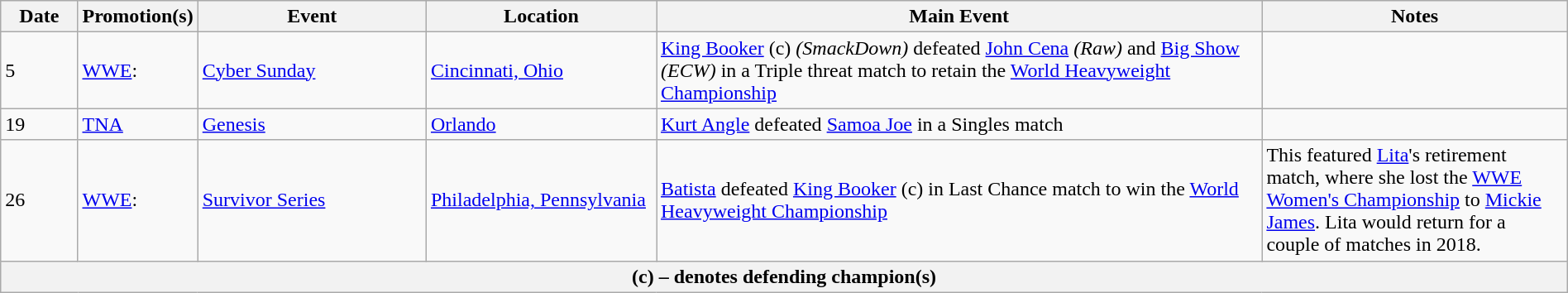<table class="wikitable" style="width:100%;">
<tr>
<th width=5%>Date</th>
<th width=5%>Promotion(s)</th>
<th style="width:15%;">Event</th>
<th style="width:15%;">Location</th>
<th style="width:40%;">Main Event</th>
<th style="width:20%;">Notes</th>
</tr>
<tr>
<td>5</td>
<td><a href='#'>WWE</a>:<br></td>
<td><a href='#'>Cyber Sunday</a></td>
<td><a href='#'>Cincinnati, Ohio</a></td>
<td><a href='#'>King Booker</a> (c) <em>(SmackDown)</em> defeated <a href='#'>John Cena</a> <em>(Raw)</em> and <a href='#'>Big Show</a> <em>(ECW)</em> in a Triple threat match to retain the <a href='#'>World Heavyweight Championship</a></td>
<td></td>
</tr>
<tr>
<td>19</td>
<td><a href='#'>TNA</a></td>
<td><a href='#'>Genesis</a></td>
<td><a href='#'>Orlando</a></td>
<td><a href='#'>Kurt Angle</a> defeated <a href='#'>Samoa Joe</a> in a Singles match</td>
<td></td>
</tr>
<tr>
<td>26</td>
<td><a href='#'>WWE</a>:<br></td>
<td><a href='#'>Survivor Series</a></td>
<td><a href='#'>Philadelphia, Pennsylvania</a></td>
<td><a href='#'>Batista</a> defeated <a href='#'>King Booker</a> (c) in Last Chance match  to win the <a href='#'>World Heavyweight Championship</a></td>
<td>This featured <a href='#'>Lita</a>'s retirement match, where she lost the <a href='#'>WWE Women's Championship</a> to <a href='#'>Mickie James</a>. Lita would return for a couple of matches in 2018.</td>
</tr>
<tr>
<th colspan="6">(c) – denotes defending champion(s)</th>
</tr>
</table>
